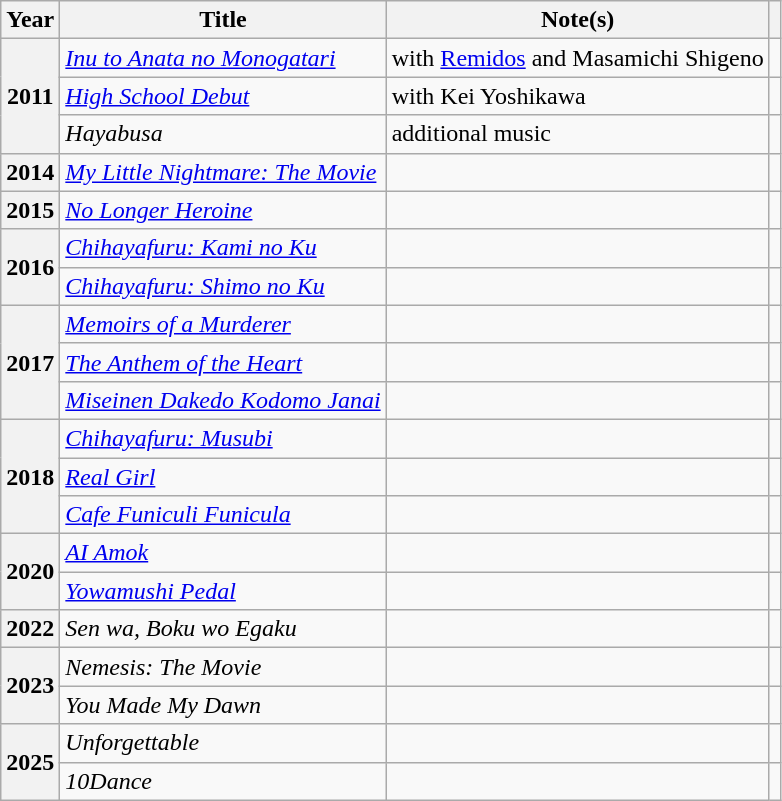<table class="wikitable sortable">
<tr>
<th>Year</th>
<th>Title</th>
<th class="unsortable">Note(s)</th>
<th class="unsortable"></th>
</tr>
<tr>
<th rowspan="3">2011</th>
<td><em><a href='#'>Inu to Anata no Monogatari</a></em></td>
<td>with <a href='#'>Remidos</a> and Masamichi Shigeno</td>
<td></td>
</tr>
<tr>
<td><em><a href='#'>High School Debut</a></em></td>
<td>with Kei Yoshikawa</td>
<td></td>
</tr>
<tr>
<td><em>Hayabusa</em></td>
<td>additional music</td>
<td></td>
</tr>
<tr>
<th rowspan="1">2014</th>
<td><em><a href='#'>My Little Nightmare: The Movie</a></em></td>
<td></td>
<td></td>
</tr>
<tr>
<th rowspan="1">2015</th>
<td><em><a href='#'>No Longer Heroine</a></em></td>
<td></td>
<td></td>
</tr>
<tr>
<th rowspan="2">2016</th>
<td><em><a href='#'>Chihayafuru: Kami no Ku</a></em></td>
<td></td>
<td></td>
</tr>
<tr>
<td><em><a href='#'>Chihayafuru: Shimo no Ku</a></em></td>
<td></td>
<td></td>
</tr>
<tr>
<th rowspan="3">2017</th>
<td><em><a href='#'>Memoirs of a Murderer</a></em></td>
<td></td>
<td></td>
</tr>
<tr>
<td><em><a href='#'>The Anthem of the Heart</a></em></td>
<td></td>
<td></td>
</tr>
<tr>
<td><em><a href='#'>Miseinen Dakedo Kodomo Janai</a></em></td>
<td></td>
<td></td>
</tr>
<tr>
<th rowspan="3">2018</th>
<td><em><a href='#'>Chihayafuru: Musubi</a></em></td>
<td></td>
<td></td>
</tr>
<tr>
<td><em><a href='#'>Real Girl</a></em></td>
<td></td>
<td></td>
</tr>
<tr>
<td><em><a href='#'>Cafe Funiculi Funicula</a></em></td>
<td></td>
<td></td>
</tr>
<tr>
<th rowspan="2">2020</th>
<td><em><a href='#'>AI Amok</a></em></td>
<td></td>
<td></td>
</tr>
<tr>
<td><em><a href='#'>Yowamushi Pedal</a></em></td>
<td></td>
<td></td>
</tr>
<tr>
<th rowspan="1">2022</th>
<td><em>Sen wa, Boku wo Egaku</em></td>
<td></td>
<td></td>
</tr>
<tr>
<th rowspan="2">2023</th>
<td><em>Nemesis: The Movie</em></td>
<td></td>
<td></td>
</tr>
<tr>
<td><em>You Made My Dawn</em></td>
<td></td>
<td></td>
</tr>
<tr>
<th rowspan="2">2025</th>
<td><em>Unforgettable</em></td>
<td></td>
<td></td>
</tr>
<tr>
<td><em>10Dance</em></td>
<td></td>
<td></td>
</tr>
</table>
